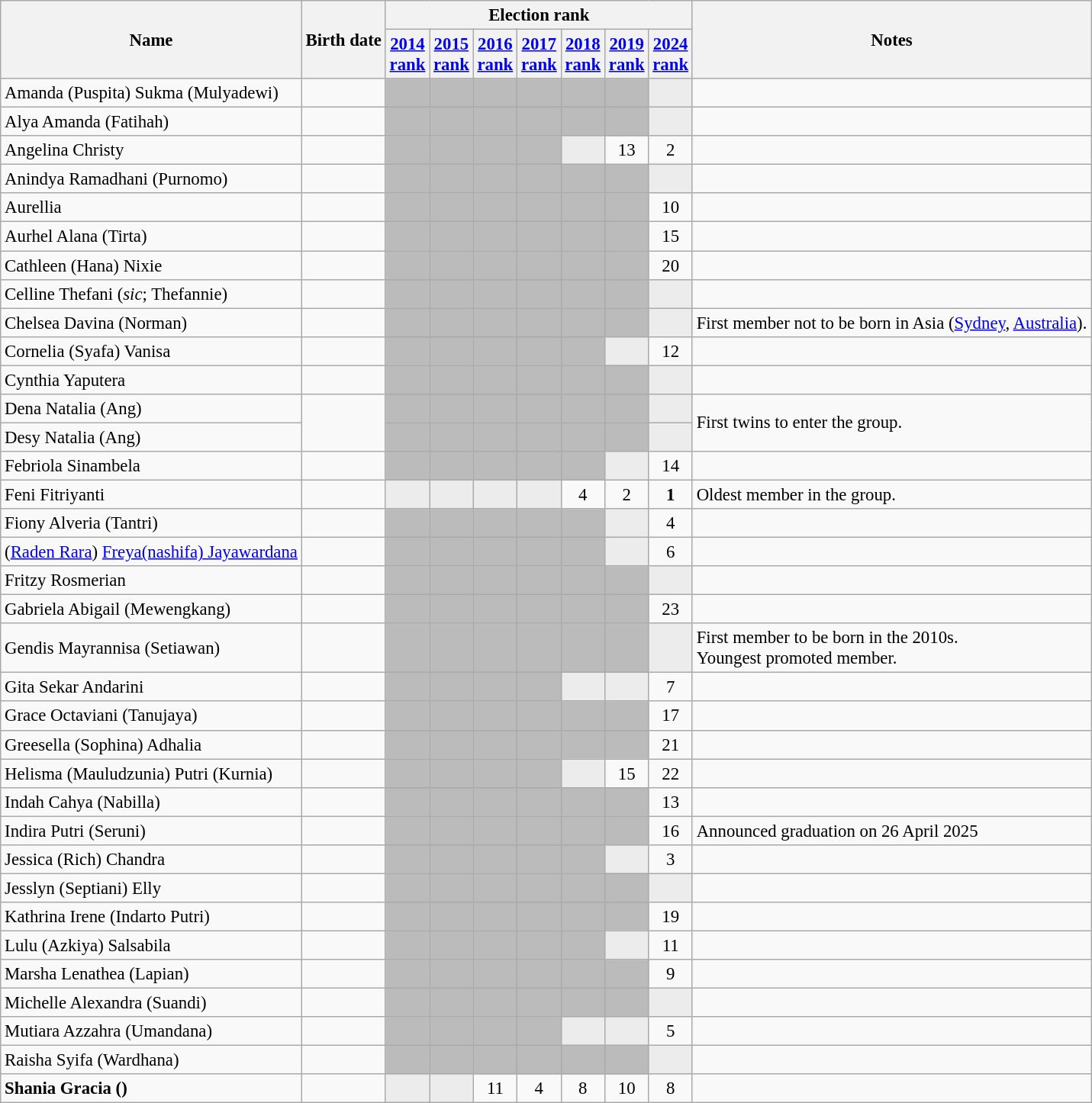<table class="wikitable sortable" style="font-size:95%;">
<tr>
<th rowspan="2">Name</th>
<th rowspan="2">Birth date</th>
<th colspan="7">Election rank</th>
<th rowspan="2">Notes</th>
</tr>
<tr>
<th><a href='#'>2014<br>rank</a></th>
<th><a href='#'>2015<br>rank</a></th>
<th><a href='#'>2016<br>rank</a></th>
<th><a href='#'>2017<br>rank</a></th>
<th><a href='#'>2018<br>rank</a></th>
<th><a href='#'>2019<br>rank</a></th>
<th><a href='#'>2024<br>rank</a></th>
</tr>
<tr>
<td>Amanda (Puspita) Sukma (Mulyadewi)</td>
<td style="text-align:left;"></td>
<td style="background:#bbb;"> </td>
<td style="background:#bbb;"> </td>
<td style="background:#bbb;"> </td>
<td style="background:#bbb;"> </td>
<td style="background:#bbb;"> </td>
<td style="background:#bbb;"> </td>
<td style="background:#ececec; text-align:center; color:gray;"></td>
<td></td>
</tr>
<tr>
<td>Alya Amanda (Fatihah)</td>
<td></td>
<td style="background:#bbb;"> </td>
<td style="background:#bbb;"> </td>
<td style="background:#bbb;"> </td>
<td style="background:#bbb;"> </td>
<td style="background:#bbb;"> </td>
<td style="background:#bbb;"> </td>
<td style="background:#ececec; text-align:center; color:gray;"></td>
<td></td>
</tr>
<tr>
<td>Angelina Christy</td>
<td style="text-align:left;"></td>
<td style="background:#bbb;"> </td>
<td style="background:#bbb;"> </td>
<td style="background:#bbb;"> </td>
<td style="background:#bbb;"> </td>
<td style="background:#ececec; text-align:center; color:gray;"></td>
<td style="text-align:center;">13</td>
<td style="text-align:center;">2</td>
<td></td>
</tr>
<tr>
<td>Anindya Ramadhani (Purnomo)</td>
<td></td>
<td style="background:#bbb;"> </td>
<td style="background:#bbb;"> </td>
<td style="background:#bbb;"> </td>
<td style="background:#bbb;"> </td>
<td style="background:#bbb;"> </td>
<td style="background:#bbb;"> </td>
<td style="background:#ececec; text-align:center; color:gray;"></td>
<td></td>
</tr>
<tr>
<td>Aurellia</td>
<td style="text-align:left;"></td>
<td style="background:#bbb;"> </td>
<td style="background:#bbb;"> </td>
<td style="background:#bbb;"> </td>
<td style="background:#bbb;"> </td>
<td style="background:#bbb;"> </td>
<td style="background:#bbb;"> </td>
<td style="text-align:center;">10</td>
<td></td>
</tr>
<tr>
<td>Aurhel Alana (Tirta)</td>
<td></td>
<td style="background:#bbb;"> </td>
<td style="background:#bbb;"> </td>
<td style="background:#bbb;"> </td>
<td style="background:#bbb;"> </td>
<td style="background:#bbb;"> </td>
<td style="background:#bbb;"> </td>
<td style="text-align:center;">15</td>
<td></td>
</tr>
<tr>
<td>Cathleen (Hana) Nixie</td>
<td></td>
<td style="background:#bbb;"> </td>
<td style="background:#bbb;"> </td>
<td style="background:#bbb;"> </td>
<td style="background:#bbb;"> </td>
<td style="background:#bbb;"> </td>
<td style="background:#bbb;"> </td>
<td style="text-align:center;">20</td>
<td></td>
</tr>
<tr>
<td>Celline Thefani (<em>sic</em>; Thefannie)</td>
<td></td>
<td style="background:#bbb;"> </td>
<td style="background:#bbb;"> </td>
<td style="background:#bbb;"> </td>
<td style="background:#bbb;"> </td>
<td style="background:#bbb;"> </td>
<td style="background:#bbb;"> </td>
<td style="background:#ececec; text-align:center; color:gray;"></td>
<td></td>
</tr>
<tr>
<td> Chelsea Davina (Norman)</td>
<td></td>
<td style="background:#bbb;"> </td>
<td style="background:#bbb;"> </td>
<td style="background:#bbb;"> </td>
<td style="background:#bbb;"> </td>
<td style="background:#bbb;"> </td>
<td style="background:#bbb;"> </td>
<td style="background:#ececec; text-align:center; color:gray;"></td>
<td>First member not to be born in Asia (<a href='#'>Sydney</a>, <a href='#'>Australia</a>).</td>
</tr>
<tr>
<td>Cornelia (Syafa) Vanisa</td>
<td style="text-align:left;"></td>
<td style="background:#bbb;"> </td>
<td style="background:#bbb;"> </td>
<td style="background:#bbb;"> </td>
<td style="background:#bbb;"> </td>
<td style="background:#bbb;"> </td>
<td style="background:#ececec; text-align:center; color:gray;"></td>
<td style="text-align:center;">12</td>
<td></td>
</tr>
<tr>
<td>Cynthia Yaputera</td>
<td></td>
<td style="background:#bbb;"> </td>
<td style="background:#bbb;"> </td>
<td style="background:#bbb;"> </td>
<td style="background:#bbb;"> </td>
<td style="background:#bbb;"> </td>
<td style="background:#bbb;"> </td>
<td style="background:#ececec; text-align:center; color:gray;"></td>
<td></td>
</tr>
<tr>
<td>Dena Natalia (Ang)</td>
<td rowspan=2></td>
<td style="background:#bbb;"> </td>
<td style="background:#bbb;"> </td>
<td style="background:#bbb;"> </td>
<td style="background:#bbb;"> </td>
<td style="background:#bbb;"> </td>
<td style="background:#bbb;"> </td>
<td style="background:#ececec; text-align:center; color:gray;"></td>
<td rowspan=2>First twins to enter the group.</td>
</tr>
<tr>
<td>Desy Natalia (Ang)</td>
<td style="background:#bbb;"> </td>
<td style="background:#bbb;"> </td>
<td style="background:#bbb;"> </td>
<td style="background:#bbb;"> </td>
<td style="background:#bbb;"> </td>
<td style="background:#bbb;"> </td>
<td style="background:#ececec; text-align:center; color:gray;"></td>
</tr>
<tr>
<td>Febriola Sinambela</td>
<td style="text-align:left;"></td>
<td style="background:#bbb;"> </td>
<td style="background:#bbb;"> </td>
<td style="background:#bbb;"> </td>
<td style="background:#bbb;"> </td>
<td style="background:#bbb;"> </td>
<td style="background:#ececec; text-align:center; color:gray;"></td>
<td style="text-align:center;">14</td>
<td></td>
</tr>
<tr>
<td>Feni Fitriyanti</td>
<td style="text-align:left;"></td>
<td style="background:#ececec; text-align:center; color:gray;"></td>
<td style="background:#ececec; text-align:center; color:gray;"></td>
<td style="background:#ececec; text-align:center; color:gray;"></td>
<td style="background:#ececec; text-align:center; color:gray;"></td>
<td style="text-align:center;">4</td>
<td style="text-align:center;">2</td>
<td style="text-align:center;"><strong>1</strong></td>
<td>Oldest member in the group.</td>
</tr>
<tr>
<td>Fiony Alveria (Tantri)</td>
<td style="text-align:left;"></td>
<td style="background:#bbb;"> </td>
<td style="background:#bbb;"> </td>
<td style="background:#bbb;"> </td>
<td style="background:#bbb;"> </td>
<td style="background:#bbb;"> </td>
<td style="background:#ececec; text-align:center; color:gray;"></td>
<td style="text-align:center;">4</td>
<td></td>
</tr>
<tr>
<td>(<a href='#'>Raden Rara</a>) <a href='#'>Freya(nashifa) Jayawardana</a></td>
<td style="text-align:left;"></td>
<td style="background:#bbb;"> </td>
<td style="background:#bbb;"> </td>
<td style="background:#bbb;"> </td>
<td style="background:#bbb;"> </td>
<td style="background:#bbb;"> </td>
<td style="background:#ececec; text-align:center; color:gray;"></td>
<td style="text-align:center;">6</td>
<td></td>
</tr>
<tr>
<td>Fritzy Rosmerian</td>
<td></td>
<td style="background:#bbb;"> </td>
<td style="background:#bbb;"> </td>
<td style="background:#bbb;"> </td>
<td style="background:#bbb;"> </td>
<td style="background:#bbb;"> </td>
<td style="background:#bbb;"> </td>
<td style="background:#ececec; text-align:center; color:gray;"></td>
<td></td>
</tr>
<tr>
<td>Gabriela Abigail (Mewengkang)</td>
<td style="text-align:left;"></td>
<td style="background:#bbb;"> </td>
<td style="background:#bbb;"> </td>
<td style="background:#bbb;"> </td>
<td style="background:#bbb;"> </td>
<td style="background:#bbb;"> </td>
<td style="background:#bbb;"> </td>
<td style="text-align:center;">23</td>
<td></td>
</tr>
<tr>
<td>Gendis Mayrannisa (Setiawan)</td>
<td></td>
<td style="background:#bbb;"> </td>
<td style="background:#bbb;"> </td>
<td style="background:#bbb;"> </td>
<td style="background:#bbb;"> </td>
<td style="background:#bbb;"> </td>
<td style="background:#bbb;"> </td>
<td style="background:#ececec; text-align:center; color:gray;"></td>
<td>First member to be born in the 2010s.<br>Youngest promoted member.</td>
</tr>
<tr>
<td>Gita Sekar Andarini</td>
<td style="text-align:left;"></td>
<td style="background:#bbb;"> </td>
<td style="background:#bbb;"> </td>
<td style="background:#bbb;"> </td>
<td style="background:#bbb;"> </td>
<td style="background:#ececec; text-align:center; color:gray;"></td>
<td style="background:#ececec; text-align:center; color:gray;"></td>
<td style="text-align:center;">7</td>
<td></td>
</tr>
<tr>
<td>Grace Octaviani (Tanujaya)</td>
<td></td>
<td style="background:#bbb;"> </td>
<td style="background:#bbb;"> </td>
<td style="background:#bbb;"> </td>
<td style="background:#bbb;"> </td>
<td style="background:#bbb;"> </td>
<td style="background:#bbb;"> </td>
<td style="text-align:center;">17</td>
<td></td>
</tr>
<tr>
<td>Greesella (Sophina) Adhalia</td>
<td></td>
<td style="background:#bbb;"> </td>
<td style="background:#bbb;"> </td>
<td style="background:#bbb;"> </td>
<td style="background:#bbb;"> </td>
<td style="background:#bbb;"> </td>
<td style="background:#bbb;"> </td>
<td style="text-align:center;">21</td>
<td></td>
</tr>
<tr>
<td>Helisma (Mauludzunia) Putri (Kurnia)</td>
<td style="text-align:left;"></td>
<td style="background:#bbb;"> </td>
<td style="background:#bbb;"> </td>
<td style="background:#bbb;"> </td>
<td style="background:#bbb;"> </td>
<td style="background:#ececec; text-align:center; color:gray;"></td>
<td style="text-align:center;">15</td>
<td style="text-align:center;">22</td>
<td></td>
</tr>
<tr>
<td>Indah Cahya (Nabilla)</td>
<td style="text-align:left;"></td>
<td style="background:#bbb;"> </td>
<td style="background:#bbb;"> </td>
<td style="background:#bbb;"> </td>
<td style="background:#bbb;"> </td>
<td style="background:#bbb;"> </td>
<td style="background:#bbb;"> </td>
<td style="text-align:center;">13</td>
<td></td>
</tr>
<tr>
<td>Indira Putri (Seruni)</td>
<td style="text-align:left;"></td>
<td style="background:#bbb;"> </td>
<td style="background:#bbb;"> </td>
<td style="background:#bbb;"> </td>
<td style="background:#bbb;"> </td>
<td style="background:#bbb;"> </td>
<td style="background:#bbb;"> </td>
<td style="text-align:center;">16</td>
<td>Announced graduation on 26 April 2025</td>
</tr>
<tr>
<td>Jessica (Rich) Chandra</td>
<td style="text-align:left;"></td>
<td style="background:#bbb;"> </td>
<td style="background:#bbb;"> </td>
<td style="background:#bbb;"> </td>
<td style="background:#bbb;"> </td>
<td style="background:#bbb;"> </td>
<td style="background:#ececec; text-align:center; color:gray;"></td>
<td style="text-align:center;">3</td>
<td></td>
</tr>
<tr>
<td>Jesslyn (Septiani) Elly</td>
<td style="text-align:left;"></td>
<td style="background:#bbb;"> </td>
<td style="background:#bbb;"> </td>
<td style="background:#bbb;"> </td>
<td style="background:#bbb;"> </td>
<td style="background:#bbb;"> </td>
<td style="background:#bbb;"> </td>
<td style="background:#ececec; text-align:center; color:gray;"></td>
<td></td>
</tr>
<tr>
<td>Kathrina Irene (Indarto Putri)</td>
<td style="text-align:left;"></td>
<td style="background:#bbb;"> </td>
<td style="background:#bbb;"> </td>
<td style="background:#bbb;"> </td>
<td style="background:#bbb;"> </td>
<td style="background:#bbb;"> </td>
<td style="background:#bbb;"> </td>
<td style="text-align:center;">19</td>
<td></td>
</tr>
<tr>
<td>Lulu (Azkiya) Salsabila</td>
<td style="text-align:left;"></td>
<td style="background:#bbb;"> </td>
<td style="background:#bbb;"> </td>
<td style="background:#bbb;"> </td>
<td style="background:#bbb;"> </td>
<td style="background:#bbb;"> </td>
<td style="background:#ececec; text-align:center; color:gray;"></td>
<td style="text-align:center;">11</td>
<td></td>
</tr>
<tr>
<td>Marsha Lenathea (Lapian)</td>
<td style="text-align:left;"></td>
<td style="background:#bbb;"> </td>
<td style="background:#bbb;"> </td>
<td style="background:#bbb;"> </td>
<td style="background:#bbb;"> </td>
<td style="background:#bbb;"> </td>
<td style="background:#bbb;"> </td>
<td style="text-align:center;">9</td>
<td></td>
</tr>
<tr>
<td>Michelle Alexandra (Suandi)</td>
<td></td>
<td style="background:#bbb;"> </td>
<td style="background:#bbb;"> </td>
<td style="background:#bbb;"> </td>
<td style="background:#bbb;"> </td>
<td style="background:#bbb;"> </td>
<td style="background:#bbb;"> </td>
<td style="background:#ececec; text-align:center; color:gray;"></td>
<td></td>
</tr>
<tr>
<td>Mutiara Azzahra (Umandana)</td>
<td style="text-align:left;"></td>
<td style="background:#bbb;"> </td>
<td style="background:#bbb;"> </td>
<td style="background:#bbb;"> </td>
<td style="background:#bbb;"> </td>
<td style="background:#ececec; text-align:center; color:gray;"></td>
<td style="background:#ececec; text-align:center; color:gray;"></td>
<td style="text-align:center;">5</td>
<td></td>
</tr>
<tr>
<td>Raisha Syifa (Wardhana)</td>
<td style="text-align:left;"></td>
<td style="background:#bbb;"> </td>
<td style="background:#bbb;"> </td>
<td style="background:#bbb;"> </td>
<td style="background:#bbb;"> </td>
<td style="background:#bbb;"> </td>
<td style="background:#bbb;"> </td>
<td style="background:#ececec; text-align:center; color:gray;"></td>
<td></td>
</tr>
<tr>
<td><strong>Shania Gracia ()</strong></td>
<td style="text-align:left;"></td>
<td style="background:#ececec; text-align:center; color:gray;"></td>
<td style="background:#ececec; text-align:center; color:gray;"></td>
<td style="text-align:center;">11</td>
<td style="text-align:center;">4</td>
<td style="text-align:center;">8</td>
<td style="text-align:center;">10</td>
<td style="text-align:center;">8</td>
<td></td>
</tr>
</table>
